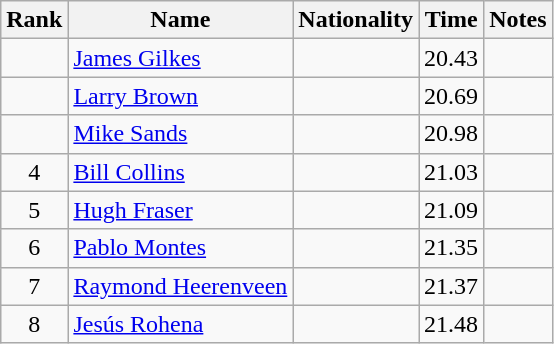<table class="wikitable sortable" style="text-align:center">
<tr>
<th>Rank</th>
<th>Name</th>
<th>Nationality</th>
<th>Time</th>
<th>Notes</th>
</tr>
<tr>
<td></td>
<td align=left><a href='#'>James Gilkes</a></td>
<td align=left></td>
<td>20.43</td>
<td></td>
</tr>
<tr>
<td></td>
<td align=left><a href='#'>Larry Brown</a></td>
<td align=left></td>
<td>20.69</td>
<td></td>
</tr>
<tr>
<td></td>
<td align=left><a href='#'>Mike Sands</a></td>
<td align=left></td>
<td>20.98</td>
<td></td>
</tr>
<tr>
<td>4</td>
<td align=left><a href='#'>Bill Collins</a></td>
<td align=left></td>
<td>21.03</td>
<td></td>
</tr>
<tr>
<td>5</td>
<td align=left><a href='#'>Hugh Fraser</a></td>
<td align=left></td>
<td>21.09</td>
<td></td>
</tr>
<tr>
<td>6</td>
<td align=left><a href='#'>Pablo Montes</a></td>
<td align=left></td>
<td>21.35</td>
<td></td>
</tr>
<tr>
<td>7</td>
<td align=left><a href='#'>Raymond Heerenveen</a></td>
<td align=left></td>
<td>21.37</td>
<td></td>
</tr>
<tr>
<td>8</td>
<td align=left><a href='#'>Jesús Rohena</a></td>
<td align=left></td>
<td>21.48</td>
<td></td>
</tr>
</table>
